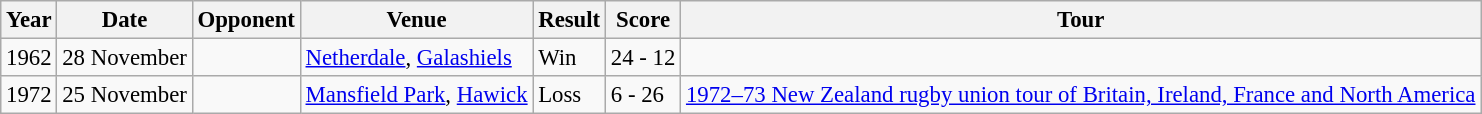<table class="wikitable" style="font-size: 95%;">
<tr>
<th>Year</th>
<th>Date</th>
<th>Opponent</th>
<th>Venue</th>
<th>Result</th>
<th>Score</th>
<th>Tour</th>
</tr>
<tr>
<td>1962</td>
<td>28 November</td>
<td></td>
<td><a href='#'>Netherdale</a>, <a href='#'>Galashiels</a></td>
<td>Win</td>
<td>24 - 12</td>
<td></td>
</tr>
<tr>
<td>1972</td>
<td>25 November</td>
<td></td>
<td><a href='#'>Mansfield Park</a>, <a href='#'>Hawick</a></td>
<td>Loss</td>
<td>6 - 26</td>
<td><a href='#'>1972–73 New Zealand rugby union tour of Britain, Ireland, France and North America</a></td>
</tr>
</table>
